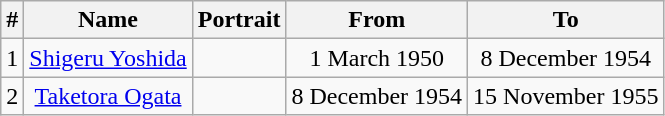<table class=wikitable  style=text-align:center>
<tr>
<th>#</th>
<th>Name</th>
<th>Portrait</th>
<th>From</th>
<th>To</th>
</tr>
<tr>
<td>1</td>
<td><a href='#'>Shigeru Yoshida</a></td>
<td></td>
<td>1 March 1950</td>
<td>8 December 1954</td>
</tr>
<tr>
<td>2</td>
<td><a href='#'>Taketora Ogata</a></td>
<td></td>
<td>8 December 1954</td>
<td>15 November 1955</td>
</tr>
</table>
